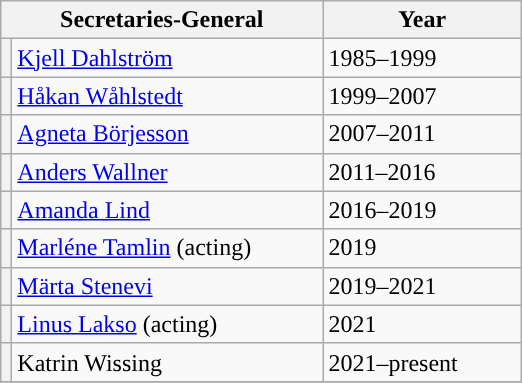<table class="wikitable">
<tr>
<th colspan=2>Secretaries-General</th>
<th>Year</th>
</tr>
<tr>
<th style="background:"></th>
<td style="width:200px;"rowspan=1><a href='#'>Kjell Dahlström</a></td>
<td style="width:125px;">1985–1999</td>
</tr>
<tr>
<th style="background:"></th>
<td style="width:200px;"rowspan=1><a href='#'>Håkan Wåhlstedt</a></td>
<td style="width:125px;">1999–2007</td>
</tr>
<tr>
<th style="background:"></th>
<td style="width:200px;"><a href='#'>Agneta Börjesson</a></td>
<td style="width:125px;">2007–2011</td>
</tr>
<tr>
<th style="background:"></th>
<td style="width:200px;"><a href='#'>Anders Wallner</a></td>
<td style="width:125px;">2011–2016</td>
</tr>
<tr>
<th style="background:"></th>
<td style="width:200px;"><a href='#'>Amanda Lind</a></td>
<td style="width:125px;">2016–2019</td>
</tr>
<tr>
<th style="background:"></th>
<td style="width:200px;"><a href='#'>Marléne Tamlin</a> (acting)</td>
<td style="width:125px;">2019</td>
</tr>
<tr>
<th style="background:"></th>
<td style="width:200px;"><a href='#'>Märta Stenevi</a></td>
<td style="width:125px;">2019–2021</td>
</tr>
<tr>
<th style="background:"></th>
<td style="width:200px;"><a href='#'>Linus Lakso</a> (acting)</td>
<td style="width:125px;">2021</td>
</tr>
<tr>
<th style="background:"></th>
<td style="width:200px;" rowspan=1>Katrin Wissing</td>
<td style="width:125px;">2021–present</td>
</tr>
<tr>
</tr>
</table>
